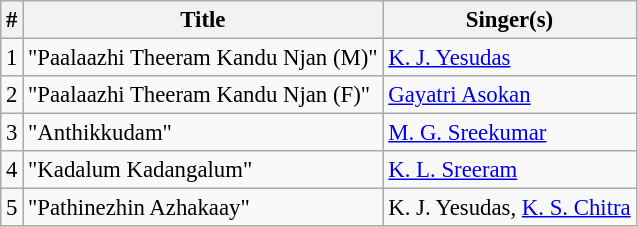<table class="wikitable" style="font-size:95%;">
<tr>
<th>#</th>
<th>Title</th>
<th>Singer(s)</th>
</tr>
<tr>
<td>1</td>
<td>"Paalaazhi Theeram Kandu Njan (M)"</td>
<td><a href='#'>K. J. Yesudas</a></td>
</tr>
<tr>
<td>2</td>
<td>"Paalaazhi Theeram Kandu Njan (F)"</td>
<td><a href='#'>Gayatri Asokan</a></td>
</tr>
<tr>
<td>3</td>
<td>"Anthikkudam"</td>
<td><a href='#'>M. G. Sreekumar</a></td>
</tr>
<tr>
<td>4</td>
<td>"Kadalum Kadangalum"</td>
<td><a href='#'>K. L. Sreeram</a></td>
</tr>
<tr>
<td>5</td>
<td>"Pathinezhin Azhakaay"</td>
<td>K. J. Yesudas, <a href='#'>K. S. Chitra</a></td>
</tr>
</table>
